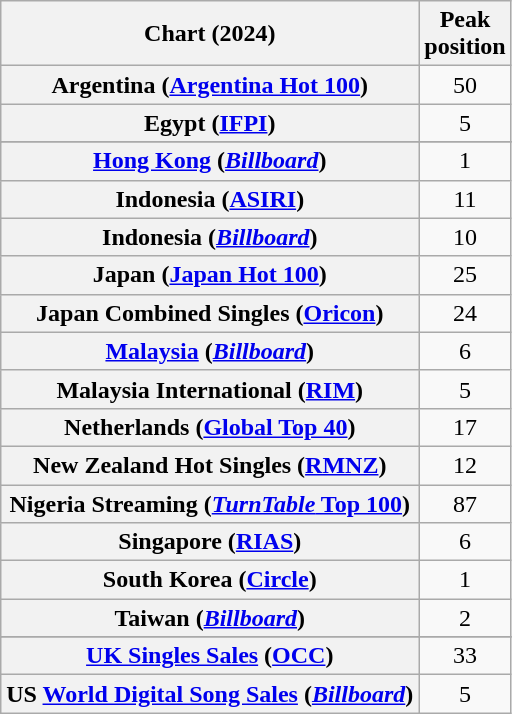<table class="wikitable plainrowheaders sortable" style="text-align:center">
<tr>
<th scope="col">Chart (2024)</th>
<th scope="col">Peak<br>position</th>
</tr>
<tr>
<th scope="row">Argentina (<a href='#'>Argentina Hot 100</a>)</th>
<td>50</td>
</tr>
<tr>
<th scope="row">Egypt (<a href='#'>IFPI</a>)</th>
<td>5</td>
</tr>
<tr>
</tr>
<tr>
<th scope="row"><a href='#'>Hong Kong</a> (<em><a href='#'>Billboard</a></em>)</th>
<td>1</td>
</tr>
<tr>
<th scope="row">Indonesia (<a href='#'>ASIRI</a>)</th>
<td>11</td>
</tr>
<tr>
<th scope="row">Indonesia (<em><a href='#'>Billboard</a></em>)</th>
<td>10</td>
</tr>
<tr>
<th scope="row">Japan (<a href='#'>Japan Hot 100</a>)</th>
<td>25</td>
</tr>
<tr>
<th scope="row">Japan Combined Singles (<a href='#'>Oricon</a>)</th>
<td>24</td>
</tr>
<tr>
<th scope="row"><a href='#'>Malaysia</a> (<em><a href='#'>Billboard</a></em>)</th>
<td>6</td>
</tr>
<tr>
<th scope="row">Malaysia International (<a href='#'>RIM</a>)</th>
<td>5</td>
</tr>
<tr>
<th scope="row">Netherlands (<a href='#'>Global Top 40</a>)</th>
<td>17</td>
</tr>
<tr>
<th scope="row">New Zealand Hot Singles (<a href='#'>RMNZ</a>)</th>
<td>12</td>
</tr>
<tr>
<th scope="row">Nigeria Streaming (<a href='#'><em>TurnTable</em> Top 100</a>)</th>
<td>87</td>
</tr>
<tr>
<th scope="row">Singapore (<a href='#'>RIAS</a>)</th>
<td>6</td>
</tr>
<tr>
<th scope="row">South Korea (<a href='#'>Circle</a>)</th>
<td>1</td>
</tr>
<tr>
<th scope="row">Taiwan (<em><a href='#'>Billboard</a></em>)</th>
<td>2</td>
</tr>
<tr>
</tr>
<tr>
<th scope="row"><a href='#'>UK Singles Sales</a> (<a href='#'>OCC</a>)</th>
<td>33</td>
</tr>
<tr>
<th scope="row">US <a href='#'>World Digital Song Sales</a> (<em><a href='#'>Billboard</a></em>)</th>
<td>5</td>
</tr>
</table>
